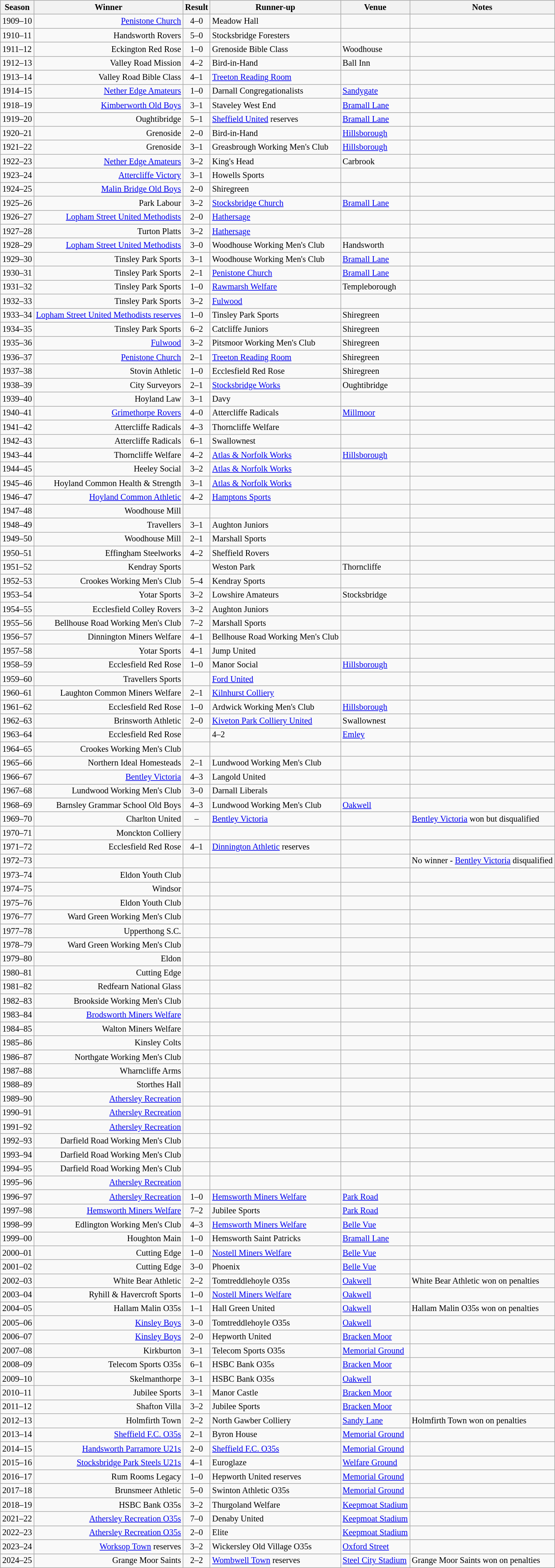<table class="wikitable" style=font-size:85%>
<tr>
<th>Season</th>
<th>Winner</th>
<th>Result</th>
<th>Runner-up</th>
<th>Venue</th>
<th>Notes</th>
</tr>
<tr>
<td>1909–10</td>
<td align="right"><a href='#'>Penistone Church</a></td>
<td style="text-align:center;">4–0</td>
<td>Meadow Hall</td>
<td></td>
<td></td>
</tr>
<tr>
<td>1910–11</td>
<td align="right">Handsworth Rovers</td>
<td style="text-align:center;">5–0</td>
<td>Stocksbridge Foresters</td>
<td></td>
<td></td>
</tr>
<tr>
<td>1911–12</td>
<td align="right">Eckington Red Rose</td>
<td style="text-align:center;">1–0</td>
<td>Grenoside Bible Class</td>
<td>Woodhouse</td>
<td></td>
</tr>
<tr>
<td>1912–13</td>
<td align="right">Valley Road Mission</td>
<td style="text-align:center;">4–2</td>
<td>Bird-in-Hand</td>
<td>Ball Inn</td>
<td></td>
</tr>
<tr>
<td>1913–14</td>
<td align="right">Valley Road Bible Class</td>
<td style="text-align:center;">4–1</td>
<td><a href='#'>Treeton Reading Room</a></td>
<td></td>
<td></td>
</tr>
<tr>
<td>1914–15</td>
<td align="right"><a href='#'>Nether Edge Amateurs</a></td>
<td style="text-align:center;">1–0</td>
<td>Darnall Congregationalists</td>
<td><a href='#'>Sandygate</a></td>
<td></td>
</tr>
<tr>
<td>1918–19</td>
<td align="right"><a href='#'>Kimberworth Old Boys</a></td>
<td style="text-align:center;">3–1</td>
<td>Staveley West End</td>
<td><a href='#'>Bramall Lane</a></td>
<td></td>
</tr>
<tr>
<td>1919–20</td>
<td align="right">Oughtibridge</td>
<td style="text-align:center;">5–1</td>
<td><a href='#'>Sheffield United</a> reserves</td>
<td><a href='#'>Bramall Lane</a></td>
<td></td>
</tr>
<tr>
<td>1920–21</td>
<td align="right">Grenoside</td>
<td style="text-align:center;">2–0</td>
<td>Bird-in-Hand</td>
<td><a href='#'>Hillsborough</a></td>
<td></td>
</tr>
<tr>
<td>1921–22</td>
<td align="right">Grenoside</td>
<td style="text-align:center;">3–1</td>
<td>Greasbrough Working Men's Club</td>
<td><a href='#'>Hillsborough</a></td>
<td></td>
</tr>
<tr>
<td>1922–23</td>
<td align="right"><a href='#'>Nether Edge Amateurs</a></td>
<td style="text-align:center;">3–2</td>
<td>King's Head</td>
<td>Carbrook</td>
<td></td>
</tr>
<tr>
<td>1923–24</td>
<td align="right"><a href='#'>Attercliffe Victory</a></td>
<td style="text-align:center;">3–1</td>
<td>Howells Sports</td>
<td></td>
<td></td>
</tr>
<tr>
<td>1924–25</td>
<td align="right"><a href='#'>Malin Bridge Old Boys</a></td>
<td style="text-align:center;">2–0</td>
<td>Shiregreen</td>
<td></td>
<td></td>
</tr>
<tr>
<td>1925–26</td>
<td align="right">Park Labour</td>
<td style="text-align:center;">3–2</td>
<td><a href='#'>Stocksbridge Church</a></td>
<td><a href='#'>Bramall Lane</a></td>
<td></td>
</tr>
<tr>
<td>1926–27</td>
<td align="right"><a href='#'>Lopham Street United Methodists</a></td>
<td style="text-align:center;">2–0</td>
<td><a href='#'>Hathersage</a></td>
<td></td>
<td></td>
</tr>
<tr>
<td>1927–28</td>
<td align="right">Turton Platts</td>
<td style="text-align:center;">3–2</td>
<td><a href='#'>Hathersage</a></td>
<td></td>
<td></td>
</tr>
<tr>
<td>1928–29</td>
<td align="right"><a href='#'>Lopham Street United Methodists</a></td>
<td style="text-align:center;">3–0</td>
<td>Woodhouse Working Men's Club</td>
<td>Handsworth</td>
<td></td>
</tr>
<tr>
<td>1929–30</td>
<td align="right">Tinsley Park Sports</td>
<td style="text-align:center;">3–1</td>
<td>Woodhouse Working Men's Club</td>
<td><a href='#'>Bramall Lane</a></td>
<td></td>
</tr>
<tr>
<td>1930–31</td>
<td align="right">Tinsley Park Sports</td>
<td style="text-align:center;">2–1</td>
<td><a href='#'>Penistone Church</a></td>
<td><a href='#'>Bramall Lane</a></td>
<td></td>
</tr>
<tr>
<td>1931–32</td>
<td align="right">Tinsley Park Sports</td>
<td style="text-align:center;">1–0</td>
<td><a href='#'>Rawmarsh Welfare</a></td>
<td>Templeborough</td>
<td></td>
</tr>
<tr>
<td>1932–33</td>
<td align="right">Tinsley Park Sports</td>
<td style="text-align:center;">3–2</td>
<td><a href='#'>Fulwood</a></td>
<td></td>
<td></td>
</tr>
<tr>
<td>1933–34</td>
<td align="right"><a href='#'>Lopham Street United Methodists reserves</a></td>
<td style="text-align:center;">1–0</td>
<td>Tinsley Park Sports</td>
<td>Shiregreen</td>
<td></td>
</tr>
<tr>
<td>1934–35</td>
<td align="right">Tinsley Park Sports</td>
<td style="text-align:center;">6–2</td>
<td>Catcliffe Juniors</td>
<td>Shiregreen</td>
<td></td>
</tr>
<tr>
<td>1935–36</td>
<td align="right"><a href='#'>Fulwood</a></td>
<td style="text-align:center;">3–2</td>
<td>Pitsmoor Working Men's Club</td>
<td>Shiregreen</td>
<td></td>
</tr>
<tr>
<td>1936–37</td>
<td align="right"><a href='#'>Penistone Church</a></td>
<td style="text-align:center;">2–1</td>
<td><a href='#'>Treeton Reading Room</a></td>
<td>Shiregreen</td>
<td></td>
</tr>
<tr>
<td>1937–38</td>
<td align="right">Stovin Athletic</td>
<td style="text-align:center;">1–0</td>
<td>Ecclesfield Red Rose</td>
<td>Shiregreen</td>
<td></td>
</tr>
<tr>
<td>1938–39</td>
<td align="right">City Surveyors</td>
<td style="text-align:center;">2–1</td>
<td><a href='#'>Stocksbridge Works</a></td>
<td>Oughtibridge</td>
<td></td>
</tr>
<tr>
<td>1939–40</td>
<td align="right">Hoyland Law</td>
<td style="text-align:center;">3–1</td>
<td>Davy</td>
<td></td>
<td></td>
</tr>
<tr>
<td>1940–41</td>
<td align="right"><a href='#'>Grimethorpe Rovers</a></td>
<td style="text-align:center;">4–0</td>
<td>Attercliffe Radicals</td>
<td><a href='#'>Millmoor</a></td>
<td></td>
</tr>
<tr>
<td>1941–42</td>
<td align="right">Attercliffe Radicals</td>
<td style="text-align:center;">4–3</td>
<td>Thorncliffe Welfare</td>
<td></td>
<td></td>
</tr>
<tr>
<td>1942–43</td>
<td align="right">Attercliffe Radicals</td>
<td style="text-align:center;">6–1</td>
<td>Swallownest</td>
<td></td>
<td></td>
</tr>
<tr>
<td>1943–44</td>
<td align="right">Thorncliffe Welfare</td>
<td style="text-align:center;">4–2</td>
<td><a href='#'>Atlas & Norfolk Works</a></td>
<td><a href='#'>Hillsborough</a></td>
<td></td>
</tr>
<tr>
<td>1944–45</td>
<td align="right">Heeley Social</td>
<td style="text-align:center;">3–2</td>
<td><a href='#'>Atlas & Norfolk Works</a></td>
<td></td>
<td></td>
</tr>
<tr>
<td>1945–46</td>
<td align="right">Hoyland Common Health & Strength</td>
<td style="text-align:center;">3–1</td>
<td><a href='#'>Atlas & Norfolk Works</a></td>
<td></td>
<td></td>
</tr>
<tr>
<td>1946–47</td>
<td align="right"><a href='#'>Hoyland Common Athletic</a></td>
<td style="text-align:center;">4–2</td>
<td><a href='#'>Hamptons Sports</a></td>
<td></td>
<td></td>
</tr>
<tr>
<td>1947–48</td>
<td align="right">Woodhouse Mill</td>
<td style="text-align:center;"></td>
<td></td>
<td></td>
<td></td>
</tr>
<tr>
<td>1948–49</td>
<td align="right">Travellers</td>
<td style="text-align:center;">3–1</td>
<td>Aughton Juniors</td>
<td></td>
<td></td>
</tr>
<tr>
<td>1949–50</td>
<td align="right">Woodhouse Mill</td>
<td style="text-align:center;">2–1</td>
<td>Marshall Sports</td>
<td></td>
<td></td>
</tr>
<tr>
<td>1950–51</td>
<td align="right">Effingham Steelworks</td>
<td style="text-align:center;">4–2</td>
<td>Sheffield Rovers</td>
<td></td>
<td></td>
</tr>
<tr>
<td>1951–52</td>
<td align="right">Kendray Sports</td>
<td style="text-align:center;"></td>
<td>Weston Park</td>
<td>Thorncliffe</td>
<td></td>
</tr>
<tr>
<td>1952–53</td>
<td align="right">Crookes Working Men's Club</td>
<td style="text-align:center;">5–4</td>
<td>Kendray Sports</td>
<td></td>
<td></td>
</tr>
<tr>
<td>1953–54</td>
<td align="right">Yotar Sports</td>
<td style="text-align:center;">3–2</td>
<td>Lowshire Amateurs</td>
<td>Stocksbridge</td>
<td></td>
</tr>
<tr>
<td>1954–55</td>
<td align="right">Ecclesfield Colley Rovers</td>
<td style="text-align:center;">3–2</td>
<td>Aughton Juniors</td>
<td></td>
<td></td>
</tr>
<tr>
<td>1955–56</td>
<td align="right">Bellhouse Road Working Men's Club</td>
<td style="text-align:center;">7–2</td>
<td>Marshall Sports</td>
<td></td>
<td></td>
</tr>
<tr>
<td>1956–57</td>
<td align="right">Dinnington Miners Welfare</td>
<td style="text-align:center;">4–1</td>
<td>Bellhouse Road Working Men's Club</td>
<td></td>
<td></td>
</tr>
<tr>
<td>1957–58</td>
<td align="right">Yotar Sports</td>
<td style="text-align:center;">4–1</td>
<td>Jump United</td>
<td></td>
<td></td>
</tr>
<tr>
<td>1958–59</td>
<td align="right">Ecclesfield Red Rose</td>
<td style="text-align:center;">1–0</td>
<td>Manor Social</td>
<td><a href='#'>Hillsborough</a></td>
<td></td>
</tr>
<tr>
<td>1959–60</td>
<td align="right">Travellers Sports</td>
<td style="text-align:center;"></td>
<td><a href='#'>Ford United</a></td>
<td></td>
<td></td>
</tr>
<tr>
<td>1960–61</td>
<td align="right">Laughton Common Miners Welfare</td>
<td style="text-align:center;">2–1</td>
<td><a href='#'>Kilnhurst Colliery</a></td>
<td></td>
<td></td>
</tr>
<tr>
<td>1961–62</td>
<td align="right">Ecclesfield Red Rose</td>
<td style="text-align:center;">1–0</td>
<td>Ardwick Working Men's Club</td>
<td><a href='#'>Hillsborough</a></td>
<td></td>
</tr>
<tr>
<td>1962–63</td>
<td align="right">Brinsworth Athletic</td>
<td style="text-align:center;">2–0</td>
<td><a href='#'>Kiveton Park Colliery United</a></td>
<td>Swallownest</td>
<td></td>
</tr>
<tr>
<td>1963–64</td>
<td align="right">Ecclesfield Red Rose</td>
<td style="text-align:center;"></td>
<td>4–2</td>
<td><a href='#'>Emley</a></td>
<td></td>
</tr>
<tr>
<td>1964–65</td>
<td align="right">Crookes Working Men's Club</td>
<td style="text-align:center;"></td>
<td></td>
<td></td>
<td></td>
</tr>
<tr>
<td>1965–66</td>
<td align="right">Northern Ideal Homesteads</td>
<td style="text-align:center;">2–1</td>
<td>Lundwood Working Men's Club</td>
<td></td>
<td></td>
</tr>
<tr>
<td>1966–67</td>
<td align="right"><a href='#'>Bentley Victoria</a></td>
<td style="text-align:center;">4–3</td>
<td>Langold United</td>
<td></td>
<td></td>
</tr>
<tr>
<td>1967–68</td>
<td align="right">Lundwood Working Men's Club</td>
<td style="text-align:center;">3–0</td>
<td>Darnall Liberals</td>
<td></td>
<td></td>
</tr>
<tr>
<td>1968–69</td>
<td align="right">Barnsley Grammar School Old Boys</td>
<td style="text-align:center;">4–3</td>
<td>Lundwood Working Men's Club</td>
<td><a href='#'>Oakwell</a></td>
<td></td>
</tr>
<tr>
<td>1969–70</td>
<td align="right">Charlton United</td>
<td style="text-align:center;">–</td>
<td><a href='#'>Bentley Victoria</a></td>
<td></td>
<td><a href='#'>Bentley Victoria</a> won but disqualified</td>
</tr>
<tr>
<td>1970–71</td>
<td align="right">Monckton Colliery</td>
<td style="text-align:center;"></td>
<td></td>
<td></td>
<td></td>
</tr>
<tr>
<td>1971–72</td>
<td align="right">Ecclesfield Red Rose</td>
<td style="text-align:center;">4–1</td>
<td><a href='#'>Dinnington Athletic</a> reserves</td>
<td></td>
<td></td>
</tr>
<tr>
<td>1972–73</td>
<td align="right"></td>
<td style="text-align:center;"></td>
<td></td>
<td></td>
<td>No winner - <a href='#'>Bentley Victoria</a> disqualified</td>
</tr>
<tr>
<td>1973–74</td>
<td align="right">Eldon Youth Club</td>
<td style="text-align:center;"></td>
<td></td>
<td></td>
<td></td>
</tr>
<tr>
<td>1974–75</td>
<td align="right">Windsor</td>
<td style="text-align:center;"></td>
<td></td>
<td></td>
<td></td>
</tr>
<tr>
<td>1975–76</td>
<td align="right">Eldon Youth Club</td>
<td style="text-align:center;"></td>
<td></td>
<td></td>
<td></td>
</tr>
<tr>
<td>1976–77</td>
<td align="right">Ward Green Working Men's Club</td>
<td style="text-align:center;"></td>
<td></td>
<td></td>
<td></td>
</tr>
<tr>
<td>1977–78</td>
<td align="right">Upperthong S.C.</td>
<td style="text-align:center;"></td>
<td></td>
<td></td>
<td></td>
</tr>
<tr>
<td>1978–79</td>
<td align="right">Ward Green Working Men's Club</td>
<td style="text-align:center;"></td>
<td></td>
<td></td>
<td></td>
</tr>
<tr>
<td>1979–80</td>
<td align="right">Eldon</td>
<td style="text-align:center;"></td>
<td></td>
<td></td>
<td></td>
</tr>
<tr>
<td>1980–81</td>
<td align="right">Cutting Edge</td>
<td style="text-align:center;"></td>
<td></td>
<td></td>
<td></td>
</tr>
<tr>
<td>1981–82</td>
<td align="right">Redfearn National Glass</td>
<td style="text-align:center;"></td>
<td></td>
<td></td>
<td></td>
</tr>
<tr>
<td>1982–83</td>
<td align="right">Brookside Working Men's Club</td>
<td style="text-align:center;"></td>
<td></td>
<td></td>
<td></td>
</tr>
<tr>
<td>1983–84</td>
<td align="right"><a href='#'>Brodsworth Miners Welfare</a></td>
<td style="text-align:center;"></td>
<td></td>
<td></td>
<td></td>
</tr>
<tr>
<td>1984–85</td>
<td align="right">Walton Miners Welfare</td>
<td style="text-align:center;"></td>
<td></td>
<td></td>
<td></td>
</tr>
<tr>
<td>1985–86</td>
<td align="right">Kinsley Colts</td>
<td style="text-align:center;"></td>
<td></td>
<td></td>
<td></td>
</tr>
<tr>
<td>1986–87</td>
<td align="right">Northgate Working Men's Club</td>
<td style="text-align:center;"></td>
<td></td>
<td></td>
<td></td>
</tr>
<tr>
<td>1987–88</td>
<td align="right">Wharncliffe Arms</td>
<td style="text-align:center;"></td>
<td></td>
<td></td>
<td></td>
</tr>
<tr>
<td>1988–89</td>
<td align="right">Storthes Hall</td>
<td style="text-align:center;"></td>
<td></td>
<td></td>
<td></td>
</tr>
<tr>
<td>1989–90</td>
<td align="right"><a href='#'>Athersley Recreation</a></td>
<td style="text-align:center;"></td>
<td></td>
<td></td>
<td></td>
</tr>
<tr>
<td>1990–91</td>
<td align="right"><a href='#'>Athersley Recreation</a></td>
<td style="text-align:center;"></td>
<td></td>
<td></td>
<td></td>
</tr>
<tr>
<td>1991–92</td>
<td align="right"><a href='#'>Athersley Recreation</a></td>
<td style="text-align:center;"></td>
<td></td>
<td></td>
<td></td>
</tr>
<tr>
<td>1992–93</td>
<td align="right">Darfield Road Working Men's Club</td>
<td style="text-align:center;"></td>
<td></td>
<td></td>
<td></td>
</tr>
<tr>
<td>1993–94</td>
<td align="right">Darfield Road Working Men's Club</td>
<td style="text-align:center;"></td>
<td></td>
<td></td>
<td></td>
</tr>
<tr>
<td>1994–95</td>
<td align="right">Darfield Road Working Men's Club</td>
<td style="text-align:center;"></td>
<td></td>
<td></td>
<td></td>
</tr>
<tr>
<td>1995–96</td>
<td align="right"><a href='#'>Athersley Recreation</a></td>
<td style="text-align:center;"></td>
<td></td>
<td></td>
<td></td>
</tr>
<tr>
<td>1996–97</td>
<td align="right"><a href='#'>Athersley Recreation</a></td>
<td style="text-align:center;">1–0</td>
<td><a href='#'>Hemsworth Miners Welfare</a></td>
<td><a href='#'>Park Road</a></td>
<td></td>
</tr>
<tr>
<td>1997–98</td>
<td align="right"><a href='#'>Hemsworth Miners Welfare</a></td>
<td style="text-align:center;">7–2</td>
<td>Jubilee Sports</td>
<td><a href='#'>Park Road</a></td>
<td></td>
</tr>
<tr>
<td>1998–99</td>
<td align="right">Edlington Working Men's Club</td>
<td style="text-align:center;">4–3</td>
<td><a href='#'>Hemsworth Miners Welfare</a></td>
<td><a href='#'>Belle Vue</a></td>
<td></td>
</tr>
<tr>
<td>1999–00</td>
<td align="right">Houghton Main</td>
<td style="text-align:center;">1–0</td>
<td>Hemsworth Saint Patricks</td>
<td><a href='#'>Bramall Lane</a></td>
<td></td>
</tr>
<tr>
<td>2000–01</td>
<td align="right">Cutting Edge</td>
<td style="text-align:center;">1–0</td>
<td><a href='#'>Nostell Miners Welfare</a></td>
<td><a href='#'>Belle Vue</a></td>
<td></td>
</tr>
<tr>
<td>2001–02</td>
<td align="right">Cutting Edge</td>
<td style="text-align:center;">3–0</td>
<td>Phoenix</td>
<td><a href='#'>Belle Vue</a></td>
<td></td>
</tr>
<tr>
<td>2002–03</td>
<td align="right">White Bear Athletic</td>
<td style="text-align:center;">2–2</td>
<td>Tomtreddlehoyle O35s</td>
<td><a href='#'>Oakwell</a></td>
<td>White Bear Athletic won on penalties</td>
</tr>
<tr>
<td>2003–04</td>
<td align="right">Ryhill & Havercroft Sports</td>
<td style="text-align:center;">1–0</td>
<td><a href='#'>Nostell Miners Welfare</a></td>
<td><a href='#'>Oakwell</a></td>
<td></td>
</tr>
<tr>
<td>2004–05</td>
<td align="right">Hallam Malin O35s</td>
<td style="text-align:center;">1–1</td>
<td>Hall Green United</td>
<td><a href='#'>Oakwell</a></td>
<td>Hallam Malin O35s won on penalties</td>
</tr>
<tr>
<td>2005–06</td>
<td align="right"><a href='#'>Kinsley Boys</a></td>
<td style="text-align:center;">3–0</td>
<td>Tomtreddlehoyle O35s</td>
<td><a href='#'>Oakwell</a></td>
<td></td>
</tr>
<tr>
<td>2006–07</td>
<td align="right"><a href='#'>Kinsley Boys</a></td>
<td style="text-align:center;">2–0</td>
<td>Hepworth United</td>
<td><a href='#'>Bracken Moor</a></td>
<td></td>
</tr>
<tr>
<td>2007–08</td>
<td align="right">Kirkburton</td>
<td style="text-align:center;">3–1</td>
<td>Telecom Sports O35s</td>
<td><a href='#'>Memorial Ground</a></td>
<td></td>
</tr>
<tr>
<td>2008–09</td>
<td align="right">Telecom Sports O35s</td>
<td style="text-align:center;">6–1</td>
<td>HSBC Bank O35s</td>
<td><a href='#'>Bracken Moor</a></td>
<td></td>
</tr>
<tr>
<td>2009–10</td>
<td align="right">Skelmanthorpe</td>
<td style="text-align:center;">3–1</td>
<td>HSBC Bank O35s</td>
<td><a href='#'>Oakwell</a></td>
<td></td>
</tr>
<tr>
<td>2010–11</td>
<td align="right">Jubilee Sports</td>
<td style="text-align:center;">3–1</td>
<td>Manor Castle</td>
<td><a href='#'>Bracken Moor</a></td>
<td></td>
</tr>
<tr>
<td>2011–12</td>
<td align="right">Shafton Villa</td>
<td style="text-align:center;">3–2</td>
<td>Jubilee Sports</td>
<td><a href='#'>Bracken Moor</a></td>
<td></td>
</tr>
<tr>
<td>2012–13</td>
<td align="right">Holmfirth Town</td>
<td style="text-align:center;">2–2</td>
<td>North Gawber Colliery</td>
<td><a href='#'>Sandy Lane</a></td>
<td>Holmfirth Town won on penalties</td>
</tr>
<tr>
<td>2013–14</td>
<td align="right"><a href='#'>Sheffield F.C. O35s</a></td>
<td style="text-align:center;">2–1</td>
<td>Byron House</td>
<td><a href='#'>Memorial Ground</a></td>
<td></td>
</tr>
<tr>
<td>2014–15</td>
<td align="right"><a href='#'>Handsworth Parramore U21s</a></td>
<td style="text-align:center;">2–0</td>
<td><a href='#'>Sheffield F.C. O35s</a></td>
<td><a href='#'>Memorial Ground</a></td>
<td></td>
</tr>
<tr>
<td>2015–16</td>
<td align="right"><a href='#'>Stocksbridge Park Steels U21s</a></td>
<td style="text-align:center;">4–1</td>
<td>Euroglaze</td>
<td><a href='#'>Welfare Ground</a></td>
<td></td>
</tr>
<tr>
<td>2016–17</td>
<td align="right">Rum Rooms Legacy</td>
<td style="text-align:center;">1–0</td>
<td>Hepworth United reserves</td>
<td><a href='#'>Memorial Ground</a></td>
<td></td>
</tr>
<tr>
<td>2017–18</td>
<td align="right">Brunsmeer Athletic</td>
<td style="text-align:center;">5–0</td>
<td>Swinton Athletic O35s</td>
<td><a href='#'>Memorial Ground</a></td>
<td></td>
</tr>
<tr>
<td>2018–19</td>
<td align="right">HSBC Bank O35s</td>
<td style="text-align:center;">3–2</td>
<td>Thurgoland Welfare</td>
<td><a href='#'>Keepmoat Stadium</a></td>
<td></td>
</tr>
<tr>
<td>2021–22</td>
<td align="right"><a href='#'>Athersley Recreation O35s</a></td>
<td style="text-align:center;">7–0</td>
<td>Denaby United</td>
<td><a href='#'>Keepmoat Stadium</a></td>
<td></td>
</tr>
<tr>
<td>2022–23</td>
<td align="right"><a href='#'>Athersley Recreation O35s</a></td>
<td style="text-align:center;">2–0</td>
<td>Elite</td>
<td><a href='#'>Keepmoat Stadium</a></td>
<td></td>
</tr>
<tr>
<td>2023–24</td>
<td align="right"><a href='#'>Worksop Town</a> reserves</td>
<td style="text-align:center;">3–2</td>
<td>Wickersley Old Village O35s</td>
<td><a href='#'>Oxford Street</a></td>
<td></td>
</tr>
<tr>
<td>2024–25</td>
<td align="right">Grange Moor Saints</td>
<td style="text-align:center;">2–2</td>
<td><a href='#'>Wombwell Town</a> reserves</td>
<td><a href='#'>Steel City Stadium</a></td>
<td>Grange Moor Saints won on penalties</td>
</tr>
</table>
